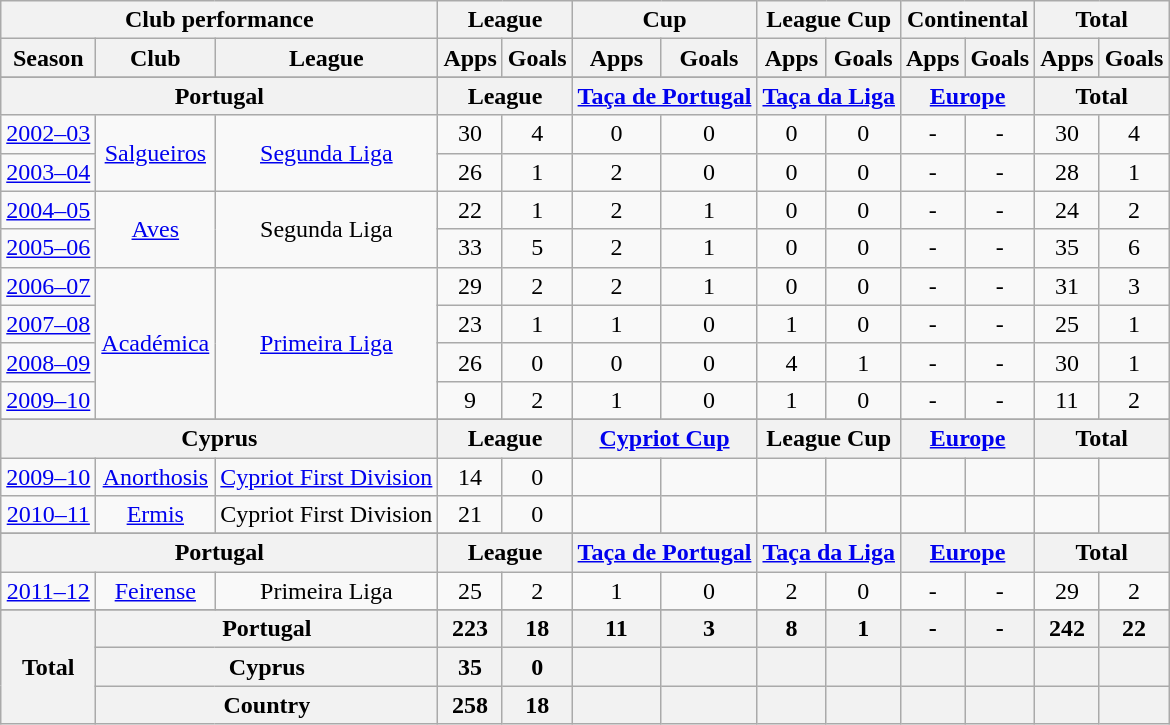<table class="wikitable" style="text-align:center">
<tr>
<th colspan=3>Club performance</th>
<th colspan=2>League</th>
<th colspan=2>Cup</th>
<th colspan=2>League Cup</th>
<th colspan=2>Continental</th>
<th colspan=2>Total</th>
</tr>
<tr>
<th>Season</th>
<th>Club</th>
<th>League</th>
<th>Apps</th>
<th>Goals</th>
<th>Apps</th>
<th>Goals</th>
<th>Apps</th>
<th>Goals</th>
<th>Apps</th>
<th>Goals</th>
<th>Apps</th>
<th>Goals</th>
</tr>
<tr>
</tr>
<tr>
<th colspan=3>Portugal</th>
<th colspan=2>League</th>
<th colspan=2><a href='#'>Taça de Portugal</a></th>
<th colspan=2><a href='#'>Taça da Liga</a></th>
<th colspan=2><a href='#'>Europe</a></th>
<th colspan=2>Total</th>
</tr>
<tr>
<td><a href='#'>2002–03</a></td>
<td rowspan="2"><a href='#'>Salgueiros</a></td>
<td rowspan="2"><a href='#'>Segunda Liga</a></td>
<td>30</td>
<td>4</td>
<td>0</td>
<td>0</td>
<td>0</td>
<td>0</td>
<td>-</td>
<td>-</td>
<td>30</td>
<td>4</td>
</tr>
<tr>
<td><a href='#'>2003–04</a></td>
<td>26</td>
<td>1</td>
<td>2</td>
<td>0</td>
<td>0</td>
<td>0</td>
<td>-</td>
<td>-</td>
<td>28</td>
<td>1</td>
</tr>
<tr>
<td><a href='#'>2004–05</a></td>
<td rowspan="2"><a href='#'>Aves</a></td>
<td rowspan="2">Segunda Liga</td>
<td>22</td>
<td>1</td>
<td>2</td>
<td>1</td>
<td>0</td>
<td>0</td>
<td>-</td>
<td>-</td>
<td>24</td>
<td>2</td>
</tr>
<tr>
<td><a href='#'>2005–06</a></td>
<td>33</td>
<td>5</td>
<td>2</td>
<td>1</td>
<td>0</td>
<td>0</td>
<td>-</td>
<td>-</td>
<td>35</td>
<td>6</td>
</tr>
<tr>
<td><a href='#'>2006–07</a></td>
<td rowspan="4"><a href='#'>Académica</a></td>
<td rowspan="4"><a href='#'>Primeira Liga</a></td>
<td>29</td>
<td>2</td>
<td>2</td>
<td>1</td>
<td>0</td>
<td>0</td>
<td>-</td>
<td>-</td>
<td>31</td>
<td>3</td>
</tr>
<tr>
<td><a href='#'>2007–08</a></td>
<td>23</td>
<td>1</td>
<td>1</td>
<td>0</td>
<td>1</td>
<td>0</td>
<td>-</td>
<td>-</td>
<td>25</td>
<td>1</td>
</tr>
<tr>
<td><a href='#'>2008–09</a></td>
<td>26</td>
<td>0</td>
<td>0</td>
<td>0</td>
<td>4</td>
<td>1</td>
<td>-</td>
<td>-</td>
<td>30</td>
<td>1</td>
</tr>
<tr>
<td><a href='#'>2009–10</a></td>
<td>9</td>
<td>2</td>
<td>1</td>
<td>0</td>
<td>1</td>
<td>0</td>
<td>-</td>
<td>-</td>
<td>11</td>
<td>2</td>
</tr>
<tr>
</tr>
<tr>
<th colspan=3>Cyprus</th>
<th colspan=2>League</th>
<th colspan=2><a href='#'>Cypriot Cup</a></th>
<th colspan=2>League Cup</th>
<th colspan=2><a href='#'>Europe</a></th>
<th colspan=2>Total</th>
</tr>
<tr>
<td><a href='#'>2009–10</a></td>
<td rowspan="1"><a href='#'>Anorthosis</a></td>
<td rowspan="1"><a href='#'>Cypriot First Division</a></td>
<td>14</td>
<td>0</td>
<td></td>
<td></td>
<td></td>
<td></td>
<td></td>
<td></td>
<td></td>
<td></td>
</tr>
<tr>
<td><a href='#'>2010–11</a></td>
<td rowspan="1"><a href='#'>Ermis</a></td>
<td rowspan="1">Cypriot First Division</td>
<td>21</td>
<td>0</td>
<td></td>
<td></td>
<td></td>
<td></td>
<td></td>
<td></td>
<td></td>
<td></td>
</tr>
<tr>
</tr>
<tr>
<th colspan=3>Portugal</th>
<th colspan=2>League</th>
<th colspan=2><a href='#'>Taça de Portugal</a></th>
<th colspan=2><a href='#'>Taça da Liga</a></th>
<th colspan=2><a href='#'>Europe</a></th>
<th colspan=2>Total</th>
</tr>
<tr>
<td><a href='#'>2011–12</a></td>
<td rowspan="1"><a href='#'>Feirense</a></td>
<td rowspan="1">Primeira Liga</td>
<td>25</td>
<td>2</td>
<td>1</td>
<td>0</td>
<td>2</td>
<td>0</td>
<td>-</td>
<td>-</td>
<td>29</td>
<td>2</td>
</tr>
<tr>
</tr>
<tr>
<th rowspan=3>Total</th>
<th colspan=2>Portugal</th>
<th>223</th>
<th>18</th>
<th>11</th>
<th>3</th>
<th>8</th>
<th>1</th>
<th>-</th>
<th>-</th>
<th>242</th>
<th>22</th>
</tr>
<tr>
<th colspan=2>Cyprus</th>
<th>35</th>
<th>0</th>
<th></th>
<th></th>
<th></th>
<th></th>
<th></th>
<th></th>
<th></th>
<th></th>
</tr>
<tr>
<th colspan=2>Country</th>
<th>258</th>
<th>18</th>
<th></th>
<th></th>
<th></th>
<th></th>
<th></th>
<th></th>
<th></th>
<th></th>
</tr>
</table>
